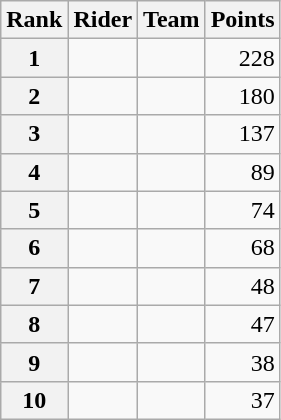<table class="wikitable">
<tr>
<th scope="col">Rank</th>
<th scope="col">Rider</th>
<th scope="col">Team</th>
<th scope="col">Points</th>
</tr>
<tr>
<th scope="row">1</th>
<td></td>
<td></td>
<td style="text-align:right;">228</td>
</tr>
<tr>
<th scope="row">2</th>
<td></td>
<td></td>
<td style="text-align:right;">180</td>
</tr>
<tr>
<th scope="row">3</th>
<td>   </td>
<td></td>
<td style="text-align:right;">137</td>
</tr>
<tr>
<th scope="row">4</th>
<td></td>
<td></td>
<td style="text-align:right;">89</td>
</tr>
<tr>
<th scope="row">5</th>
<td></td>
<td></td>
<td style="text-align:right;">74</td>
</tr>
<tr>
<th scope="row">6</th>
<td></td>
<td></td>
<td style="text-align:right;">68</td>
</tr>
<tr>
<th scope="row">7</th>
<td></td>
<td></td>
<td style="text-align:right;">48</td>
</tr>
<tr>
<th scope="row">8</th>
<td></td>
<td></td>
<td style="text-align:right;">47</td>
</tr>
<tr>
<th scope="row">9</th>
<td></td>
<td></td>
<td style="text-align:right;">38</td>
</tr>
<tr>
<th scope="row">10</th>
<td></td>
<td></td>
<td style="text-align:right;">37</td>
</tr>
</table>
